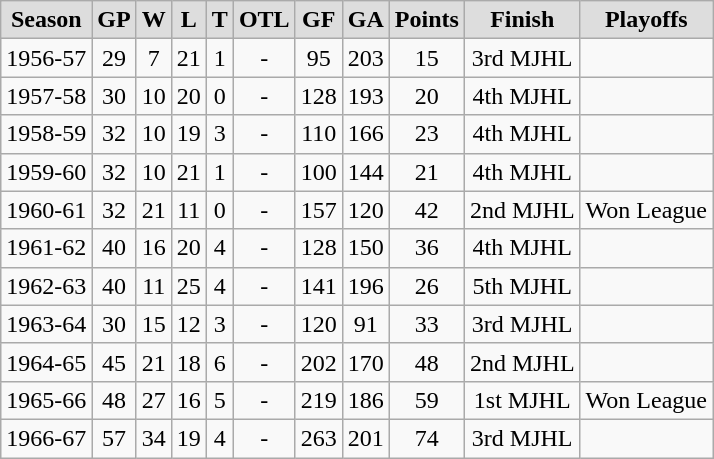<table class="wikitable">
<tr align="center"  bgcolor="#dddddd">
<td><strong>Season</strong></td>
<td><strong>GP </strong></td>
<td><strong> W </strong></td>
<td><strong> L </strong></td>
<td><strong> T </strong></td>
<td><strong>OTL</strong></td>
<td><strong>GF </strong></td>
<td><strong>GA </strong></td>
<td><strong>Points</strong></td>
<td><strong>Finish</strong></td>
<td><strong>Playoffs</strong></td>
</tr>
<tr align="center">
<td>1956-57</td>
<td>29</td>
<td>7</td>
<td>21</td>
<td>1</td>
<td>-</td>
<td>95</td>
<td>203</td>
<td>15</td>
<td>3rd MJHL</td>
<td></td>
</tr>
<tr align="center">
<td>1957-58</td>
<td>30</td>
<td>10</td>
<td>20</td>
<td>0</td>
<td>-</td>
<td>128</td>
<td>193</td>
<td>20</td>
<td>4th MJHL</td>
<td></td>
</tr>
<tr align="center">
<td>1958-59</td>
<td>32</td>
<td>10</td>
<td>19</td>
<td>3</td>
<td>-</td>
<td>110</td>
<td>166</td>
<td>23</td>
<td>4th MJHL</td>
<td></td>
</tr>
<tr align="center">
<td>1959-60</td>
<td>32</td>
<td>10</td>
<td>21</td>
<td>1</td>
<td>-</td>
<td>100</td>
<td>144</td>
<td>21</td>
<td>4th MJHL</td>
<td></td>
</tr>
<tr align="center">
<td>1960-61</td>
<td>32</td>
<td>21</td>
<td>11</td>
<td>0</td>
<td>-</td>
<td>157</td>
<td>120</td>
<td>42</td>
<td>2nd MJHL</td>
<td>Won League</td>
</tr>
<tr align="center">
<td>1961-62</td>
<td>40</td>
<td>16</td>
<td>20</td>
<td>4</td>
<td>-</td>
<td>128</td>
<td>150</td>
<td>36</td>
<td>4th MJHL</td>
<td></td>
</tr>
<tr align="center">
<td>1962-63</td>
<td>40</td>
<td>11</td>
<td>25</td>
<td>4</td>
<td>-</td>
<td>141</td>
<td>196</td>
<td>26</td>
<td>5th MJHL</td>
<td></td>
</tr>
<tr align="center">
<td>1963-64</td>
<td>30</td>
<td>15</td>
<td>12</td>
<td>3</td>
<td>-</td>
<td>120</td>
<td>91</td>
<td>33</td>
<td>3rd MJHL</td>
<td></td>
</tr>
<tr align="center">
<td>1964-65</td>
<td>45</td>
<td>21</td>
<td>18</td>
<td>6</td>
<td>-</td>
<td>202</td>
<td>170</td>
<td>48</td>
<td>2nd MJHL</td>
<td></td>
</tr>
<tr align="center">
<td>1965-66</td>
<td>48</td>
<td>27</td>
<td>16</td>
<td>5</td>
<td>-</td>
<td>219</td>
<td>186</td>
<td>59</td>
<td>1st MJHL</td>
<td>Won League</td>
</tr>
<tr align="center">
<td>1966-67</td>
<td>57</td>
<td>34</td>
<td>19</td>
<td>4</td>
<td>-</td>
<td>263</td>
<td>201</td>
<td>74</td>
<td>3rd MJHL</td>
<td></td>
</tr>
</table>
